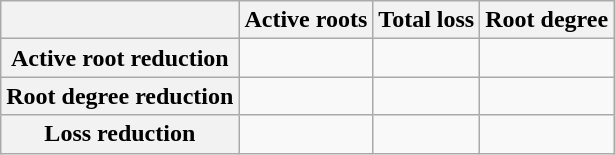<table class="wikitable">
<tr>
<th></th>
<th>Active roots</th>
<th>Total loss</th>
<th>Root degree</th>
</tr>
<tr>
<th>Active root reduction</th>
<td></td>
<td></td>
<td></td>
</tr>
<tr>
<th>Root degree reduction</th>
<td></td>
<td></td>
<td></td>
</tr>
<tr>
<th>Loss reduction</th>
<td></td>
<td></td>
<td></td>
</tr>
</table>
